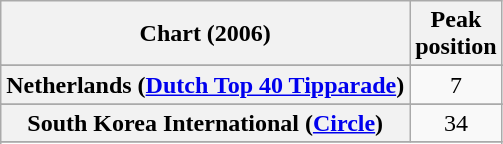<table class="wikitable sortable plainrowheaders" style="text-align:center">
<tr>
<th scope="col">Chart (2006)</th>
<th scope="col">Peak<br>position</th>
</tr>
<tr>
</tr>
<tr>
</tr>
<tr>
</tr>
<tr>
</tr>
<tr>
</tr>
<tr>
</tr>
<tr>
<th scope="row">Netherlands (<a href='#'>Dutch Top 40 Tipparade</a>)</th>
<td>7</td>
</tr>
<tr>
</tr>
<tr>
</tr>
<tr>
</tr>
<tr>
</tr>
<tr>
<th scope="row">South Korea International (<a href='#'>Circle</a>)</th>
<td align="center">34</td>
</tr>
<tr>
</tr>
<tr>
</tr>
</table>
